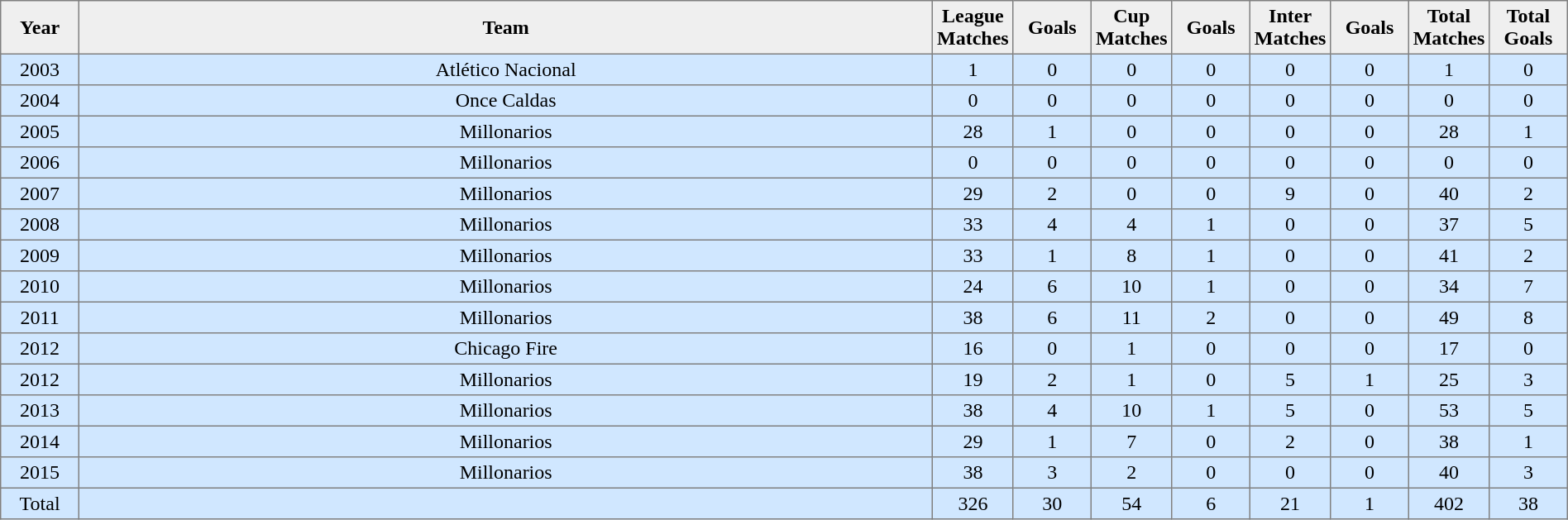<table cellpadding=3 cellspacing=0 width=100% width=40% border=1 style="border-collapse:collapse"|>
<tr align=center>
<th bgcolor=#efefef width=5%>Year</th>
<th bgcolor=#efefef width=120>Team</th>
<th bgcolor=#efefef width=5%>League Matches</th>
<th bgcolor=#efefef width=5%>Goals</th>
<th bgcolor=#efefef width=5%>Cup Matches</th>
<th bgcolor=#efefef width=5%>Goals</th>
<th bgcolor=#efefef width=5%>Inter Matches</th>
<th bgcolor=#efefef width=5%>Goals</th>
<th bgcolor=#efefef width=5%>Total Matches</th>
<th bgcolor=#efefef width=5%>Total Goals</th>
</tr>
<tr align=center bgcolor=#D0E7FF>
<td>2003</td>
<td>Atlético Nacional</td>
<td>1</td>
<td>0</td>
<td>0</td>
<td>0</td>
<td>0</td>
<td>0</td>
<td>1</td>
<td>0</td>
</tr>
<tr align=center bgcolor=#D0E7FF>
<td>2004</td>
<td>Once Caldas</td>
<td>0</td>
<td>0</td>
<td>0</td>
<td>0</td>
<td>0</td>
<td>0</td>
<td>0</td>
<td>0</td>
</tr>
<tr align=center bgcolor=#D0E7FF>
<td>2005</td>
<td>Millonarios</td>
<td>28</td>
<td>1</td>
<td>0</td>
<td>0</td>
<td>0</td>
<td>0</td>
<td>28</td>
<td>1</td>
</tr>
<tr align=center bgcolor=#D0E7FF>
<td>2006</td>
<td>Millonarios</td>
<td>0</td>
<td>0</td>
<td>0</td>
<td>0</td>
<td>0</td>
<td>0</td>
<td>0</td>
<td>0</td>
</tr>
<tr align=center bgcolor=#D0E7FF>
<td>2007</td>
<td>Millonarios</td>
<td>29</td>
<td>2</td>
<td>0</td>
<td>0</td>
<td>9</td>
<td>0</td>
<td>40</td>
<td>2</td>
</tr>
<tr align=center bgcolor=#D0E7FF>
<td>2008</td>
<td>Millonarios</td>
<td>33</td>
<td>4</td>
<td>4</td>
<td>1</td>
<td>0</td>
<td>0</td>
<td>37</td>
<td>5</td>
</tr>
<tr align=center bgcolor=#DOE7FF>
<td>2009</td>
<td>Millonarios</td>
<td>33</td>
<td>1</td>
<td>8</td>
<td>1</td>
<td>0</td>
<td>0</td>
<td>41</td>
<td>2</td>
</tr>
<tr align=center bgcolor=#DOE7FF>
<td>2010</td>
<td>Millonarios</td>
<td>24</td>
<td>6</td>
<td>10</td>
<td>1</td>
<td>0</td>
<td>0</td>
<td>34</td>
<td>7</td>
</tr>
<tr align=center bgcolor=#DOE7FF>
<td>2011</td>
<td>Millonarios</td>
<td>38</td>
<td>6</td>
<td>11</td>
<td>2</td>
<td>0</td>
<td>0</td>
<td>49</td>
<td>8</td>
</tr>
<tr align=center bgcolor=#DOE7FF>
<td>2012</td>
<td Chicago Fire S.C.>Chicago Fire</td>
<td>16</td>
<td>0</td>
<td>1</td>
<td>0</td>
<td>0</td>
<td>0</td>
<td>17</td>
<td>0</td>
</tr>
<tr align=center bgcolor=#DOE7FF>
<td>2012</td>
<td>Millonarios</td>
<td>19</td>
<td>2</td>
<td>1</td>
<td>0</td>
<td>5</td>
<td>1</td>
<td>25</td>
<td>3</td>
</tr>
<tr align=center bgcolor=#DOE7FF>
<td>2013</td>
<td>Millonarios</td>
<td>38</td>
<td>4</td>
<td>10</td>
<td>1</td>
<td>5</td>
<td>0</td>
<td>53</td>
<td>5</td>
</tr>
<tr align=center bgcolor=#DOE7FF>
<td>2014</td>
<td>Millonarios</td>
<td>29</td>
<td>1</td>
<td>7</td>
<td>0</td>
<td>2</td>
<td>0</td>
<td>38</td>
<td>1</td>
</tr>
<tr align=center bgcolor=#DOE7FF>
<td>2015</td>
<td>Millonarios</td>
<td>38</td>
<td>3</td>
<td>2</td>
<td>0</td>
<td>0</td>
<td>0</td>
<td>40</td>
<td>3</td>
</tr>
<tr align=center bgcolor=#DOE7FF>
<td>Total</td>
<td></td>
<td>326</td>
<td>30</td>
<td>54</td>
<td>6</td>
<td>21</td>
<td>1</td>
<td>402</td>
<td>38</td>
</tr>
</table>
